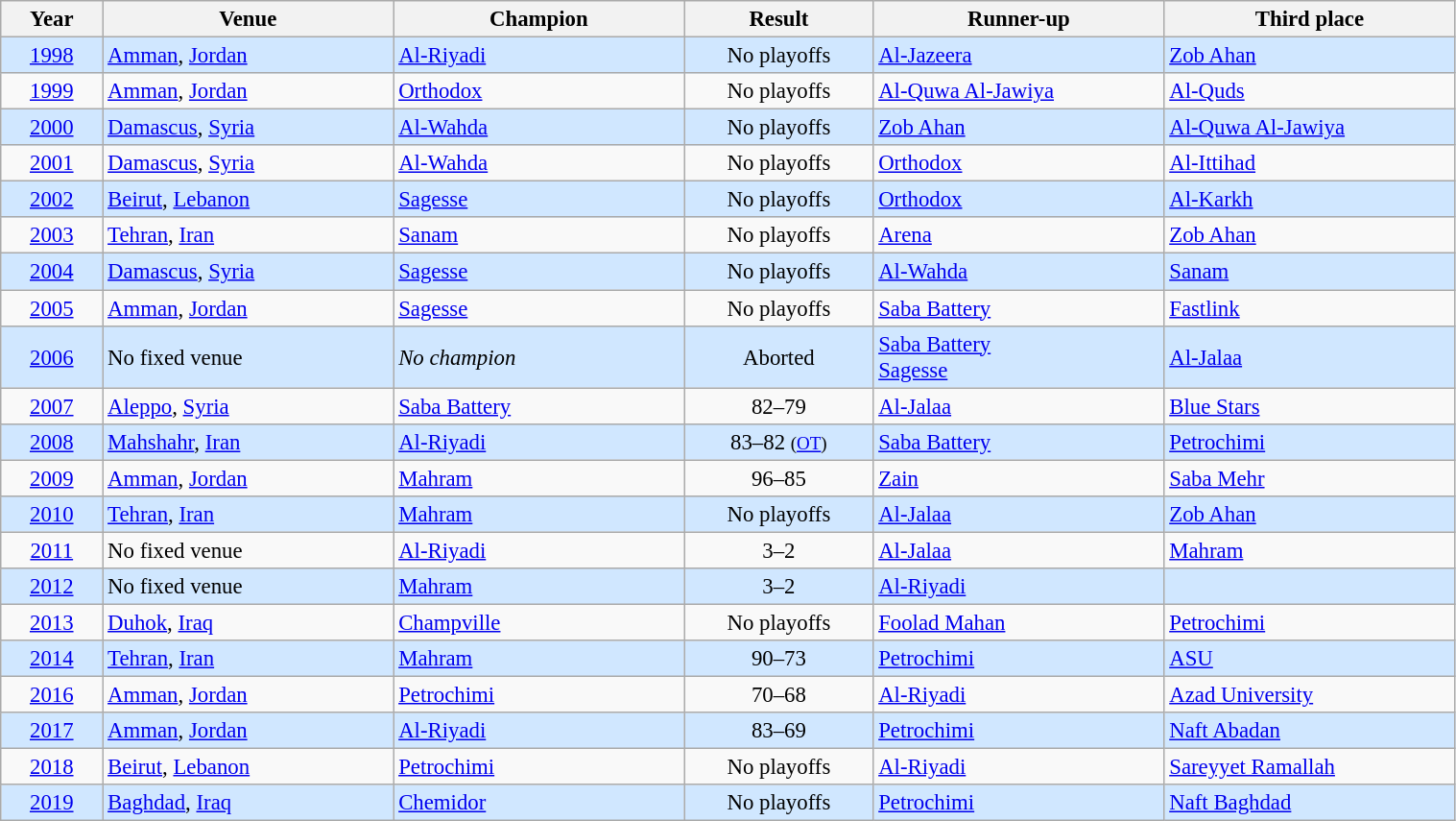<table class="wikitable"style="font-size: 95%; width:80%;">
<tr>
<th width=7%>Year</th>
<th width=20%>Venue</th>
<th width=20%>Champion</th>
<th width=13%>Result</th>
<th width=20%>Runner-up</th>
<th width=20%>Third place</th>
</tr>
<tr bgcolor=#D0E7FF>
<td align=center><a href='#'>1998</a></td>
<td> <a href='#'>Amman</a>, <a href='#'>Jordan</a></td>
<td> <a href='#'>Al-Riyadi</a></td>
<td align=center><span>No playoffs</span></td>
<td> <a href='#'>Al-Jazeera</a></td>
<td> <a href='#'>Zob Ahan</a></td>
</tr>
<tr>
<td align=center><a href='#'>1999</a></td>
<td> <a href='#'>Amman</a>, <a href='#'>Jordan</a></td>
<td> <a href='#'>Orthodox</a></td>
<td align=center><span>No playoffs</span></td>
<td> <a href='#'>Al-Quwa Al-Jawiya</a></td>
<td> <a href='#'>Al-Quds</a></td>
</tr>
<tr bgcolor=#D0E7FF>
<td align=center><a href='#'>2000</a></td>
<td> <a href='#'>Damascus</a>, <a href='#'>Syria</a></td>
<td> <a href='#'>Al-Wahda</a></td>
<td align=center><span>No playoffs</span></td>
<td> <a href='#'>Zob Ahan</a></td>
<td> <a href='#'>Al-Quwa Al-Jawiya</a></td>
</tr>
<tr>
<td align=center><a href='#'>2001</a></td>
<td> <a href='#'>Damascus</a>, <a href='#'>Syria</a></td>
<td> <a href='#'>Al-Wahda</a></td>
<td align=center><span>No playoffs</span></td>
<td> <a href='#'>Orthodox</a></td>
<td> <a href='#'>Al-Ittihad</a></td>
</tr>
<tr bgcolor=#D0E7FF>
<td align=center><a href='#'>2002</a></td>
<td> <a href='#'>Beirut</a>, <a href='#'>Lebanon</a></td>
<td> <a href='#'>Sagesse</a></td>
<td align=center><span>No playoffs</span></td>
<td> <a href='#'>Orthodox</a></td>
<td> <a href='#'>Al-Karkh</a></td>
</tr>
<tr>
<td align=center><a href='#'>2003</a></td>
<td> <a href='#'>Tehran</a>, <a href='#'>Iran</a></td>
<td> <a href='#'>Sanam</a></td>
<td align=center><span>No playoffs</span></td>
<td> <a href='#'>Arena</a></td>
<td> <a href='#'>Zob Ahan</a></td>
</tr>
<tr bgcolor=#D0E7FF>
<td align=center><a href='#'>2004</a></td>
<td> <a href='#'>Damascus</a>, <a href='#'>Syria</a></td>
<td> <a href='#'>Sagesse</a></td>
<td align=center><span>No playoffs</span></td>
<td> <a href='#'>Al-Wahda</a></td>
<td> <a href='#'>Sanam</a></td>
</tr>
<tr>
<td align=center><a href='#'>2005</a></td>
<td> <a href='#'>Amman</a>, <a href='#'>Jordan</a></td>
<td> <a href='#'>Sagesse</a></td>
<td align=center><span>No playoffs</span></td>
<td> <a href='#'>Saba Battery</a></td>
<td> <a href='#'>Fastlink</a></td>
</tr>
<tr bgcolor=#D0E7FF>
<td align=center><a href='#'>2006</a></td>
<td>No fixed venue</td>
<td><em>No champion</em></td>
<td align=center><span>Aborted</span></td>
<td> <a href='#'>Saba Battery</a><br> <a href='#'>Sagesse</a></td>
<td> <a href='#'>Al-Jalaa</a></td>
</tr>
<tr>
<td align=center><a href='#'>2007</a></td>
<td> <a href='#'>Aleppo</a>, <a href='#'>Syria</a></td>
<td> <a href='#'>Saba Battery</a></td>
<td align=center>82–79</td>
<td> <a href='#'>Al-Jalaa</a></td>
<td> <a href='#'>Blue Stars</a></td>
</tr>
<tr bgcolor=#D0E7FF>
<td align=center><a href='#'>2008</a></td>
<td> <a href='#'>Mahshahr</a>, <a href='#'>Iran</a></td>
<td> <a href='#'>Al-Riyadi</a></td>
<td align=center>83–82 <small>(<a href='#'>OT</a>)</small></td>
<td> <a href='#'>Saba Battery</a></td>
<td> <a href='#'>Petrochimi</a></td>
</tr>
<tr>
<td align=center><a href='#'>2009</a></td>
<td> <a href='#'>Amman</a>, <a href='#'>Jordan</a></td>
<td> <a href='#'>Mahram</a></td>
<td align=center>96–85</td>
<td> <a href='#'>Zain</a></td>
<td> <a href='#'>Saba Mehr</a></td>
</tr>
<tr bgcolor=#D0E7FF>
<td align=center><a href='#'>2010</a></td>
<td> <a href='#'>Tehran</a>, <a href='#'>Iran</a></td>
<td> <a href='#'>Mahram</a></td>
<td align=center><span>No playoffs</span></td>
<td> <a href='#'>Al-Jalaa</a></td>
<td> <a href='#'>Zob Ahan</a></td>
</tr>
<tr>
<td align=center><a href='#'>2011</a></td>
<td>No fixed venue</td>
<td> <a href='#'>Al-Riyadi</a></td>
<td align=center>3–2</td>
<td> <a href='#'>Al-Jalaa</a></td>
<td> <a href='#'>Mahram</a></td>
</tr>
<tr bgcolor=#D0E7FF>
<td align=center><a href='#'>2012</a></td>
<td>No fixed venue</td>
<td> <a href='#'>Mahram</a></td>
<td align=center>3–2</td>
<td> <a href='#'>Al-Riyadi</a></td>
<td></td>
</tr>
<tr>
<td align=center><a href='#'>2013</a></td>
<td> <a href='#'>Duhok</a>, <a href='#'>Iraq</a></td>
<td> <a href='#'>Champville</a></td>
<td align=center><span>No playoffs</span></td>
<td> <a href='#'>Foolad Mahan</a></td>
<td> <a href='#'>Petrochimi</a></td>
</tr>
<tr bgcolor=#D0E7FF>
<td align=center><a href='#'>2014</a></td>
<td> <a href='#'>Tehran</a>, <a href='#'>Iran</a></td>
<td> <a href='#'>Mahram</a></td>
<td align=center>90–73</td>
<td> <a href='#'>Petrochimi</a></td>
<td> <a href='#'>ASU</a></td>
</tr>
<tr>
<td align=center><a href='#'>2016</a></td>
<td> <a href='#'>Amman</a>, <a href='#'>Jordan</a></td>
<td> <a href='#'>Petrochimi</a></td>
<td align=center>70–68</td>
<td> <a href='#'>Al-Riyadi</a></td>
<td> <a href='#'>Azad University</a></td>
</tr>
<tr bgcolor=#D0E7FF>
<td align=center><a href='#'>2017</a></td>
<td> <a href='#'>Amman</a>, <a href='#'>Jordan</a></td>
<td> <a href='#'>Al-Riyadi</a></td>
<td align=center>83–69</td>
<td> <a href='#'>Petrochimi</a></td>
<td> <a href='#'>Naft Abadan</a></td>
</tr>
<tr>
<td align=center><a href='#'>2018</a></td>
<td> <a href='#'>Beirut</a>, <a href='#'>Lebanon</a></td>
<td> <a href='#'>Petrochimi</a></td>
<td align=center><span>No playoffs</span></td>
<td> <a href='#'>Al-Riyadi</a></td>
<td> <a href='#'>Sareyyet Ramallah</a></td>
</tr>
<tr bgcolor=#D0E7FF>
<td align=center><a href='#'>2019</a></td>
<td> <a href='#'>Baghdad</a>, <a href='#'>Iraq</a></td>
<td> <a href='#'>Chemidor</a></td>
<td align=center><span>No playoffs</span></td>
<td> <a href='#'>Petrochimi</a></td>
<td> <a href='#'>Naft Baghdad</a></td>
</tr>
</table>
